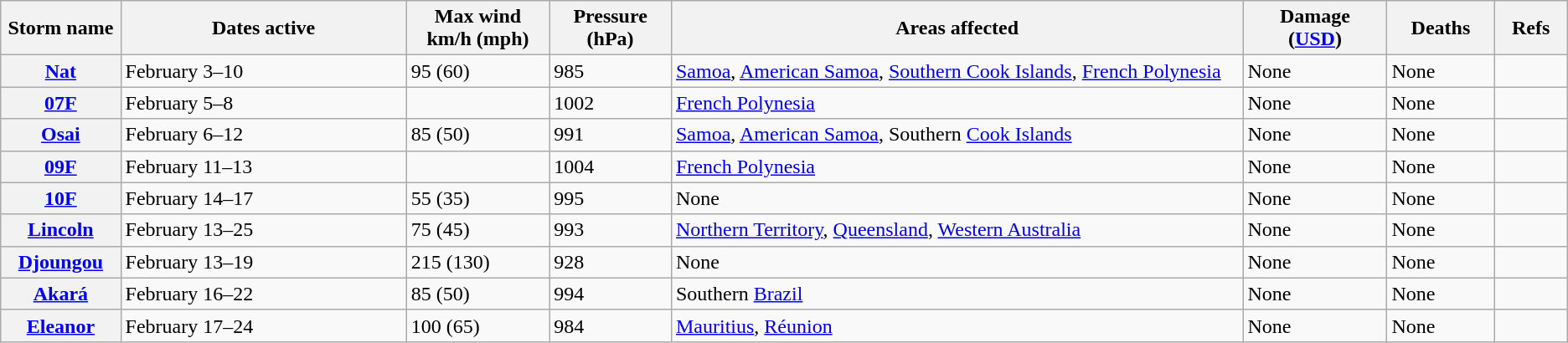<table class="wikitable">
<tr>
<th width="2%">Storm name</th>
<th width="10%">Dates active</th>
<th width="5%">Max wind<br>km/h (mph)</th>
<th width="3%">Pressure<br>(hPa)</th>
<th width="20%">Areas affected</th>
<th width="5%">Damage<br>(<a href='#'>USD</a>)</th>
<th width="3%">Deaths</th>
<th width="2%">Refs</th>
</tr>
<tr>
<th><a href='#'>Nat</a></th>
<td>February 3–10</td>
<td>95 (60)</td>
<td>985</td>
<td><a href='#'>Samoa</a>, <a href='#'>American Samoa</a>, <a href='#'>Southern Cook Islands</a>, <a href='#'>French Polynesia</a></td>
<td>None</td>
<td>None</td>
<td></td>
</tr>
<tr>
<th><a href='#'>07F</a></th>
<td>February 5–8</td>
<td></td>
<td>1002</td>
<td><a href='#'>French Polynesia</a></td>
<td>None</td>
<td>None</td>
<td></td>
</tr>
<tr>
<th><a href='#'>Osai</a></th>
<td>February 6–12</td>
<td>85 (50)</td>
<td>991</td>
<td><a href='#'>Samoa</a>, <a href='#'>American Samoa</a>, Southern <a href='#'>Cook Islands</a></td>
<td>None</td>
<td>None</td>
<td></td>
</tr>
<tr>
<th><a href='#'>09F</a></th>
<td>February 11–13</td>
<td></td>
<td>1004</td>
<td><a href='#'>French Polynesia</a></td>
<td>None</td>
<td>None</td>
<td></td>
</tr>
<tr>
<th><a href='#'>10F</a></th>
<td>February 14–17</td>
<td>55 (35)</td>
<td>995</td>
<td>None</td>
<td>None</td>
<td>None</td>
<td></td>
</tr>
<tr>
<th><a href='#'>Lincoln</a></th>
<td>February 13–25</td>
<td>75 (45)</td>
<td>993</td>
<td><a href='#'>Northern Territory</a>, <a href='#'>Queensland</a>, <a href='#'>Western Australia</a></td>
<td>None</td>
<td>None</td>
<td></td>
</tr>
<tr>
<th><a href='#'>Djoungou</a></th>
<td>February 13–19</td>
<td>215 (130)</td>
<td>928</td>
<td>None</td>
<td>None</td>
<td>None</td>
<td></td>
</tr>
<tr>
<th><a href='#'>Akará</a></th>
<td>February 16–22</td>
<td>85 (50)</td>
<td>994</td>
<td>Southern <a href='#'>Brazil</a></td>
<td>None</td>
<td>None</td>
<td></td>
</tr>
<tr>
<th><a href='#'>Eleanor</a></th>
<td>February 17–24</td>
<td>100 (65)</td>
<td>984</td>
<td><a href='#'>Mauritius</a>, <a href='#'>Réunion</a></td>
<td>None</td>
<td>None</td>
<td></td>
</tr>
</table>
